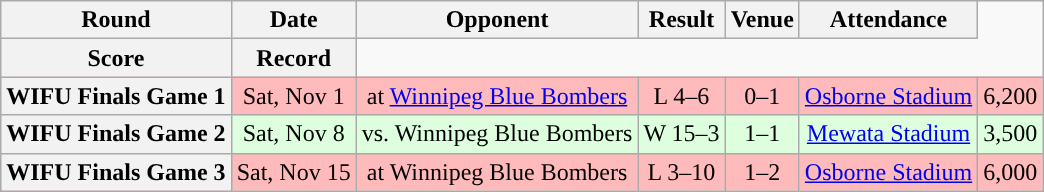<table class="wikitable" style="text-align:center">
<tr>
<th>Round</th>
<th>Date</th>
<th>Opponent</th>
<th>Result</th>
<th>Venue</th>
<th>Attendance</th>
</tr>
<tr>
<th>Score</th>
<th>Record</th>
</tr>
<tr style="background:#ffbbbb">
<th>WIFU Finals Game 1</th>
<td>Sat, Nov 1</td>
<td>at <a href='#'>Winnipeg Blue Bombers</a></td>
<td>L 4–6</td>
<td>0–1</td>
<td><a href='#'>Osborne Stadium</a></td>
<td>6,200</td>
</tr>
<tr style="background:#ddffdd">
<th>WIFU Finals Game 2</th>
<td>Sat, Nov 8</td>
<td>vs. Winnipeg Blue Bombers</td>
<td>W 15–3</td>
<td>1–1</td>
<td><a href='#'>Mewata Stadium</a></td>
<td>3,500</td>
</tr>
<tr style="background:#ffbbbb">
<th>WIFU Finals Game 3</th>
<td>Sat, Nov 15</td>
<td>at Winnipeg Blue Bombers</td>
<td>L 3–10</td>
<td>1–2</td>
<td><a href='#'>Osborne Stadium</a></td>
<td>6,000</td>
</tr>
</table>
